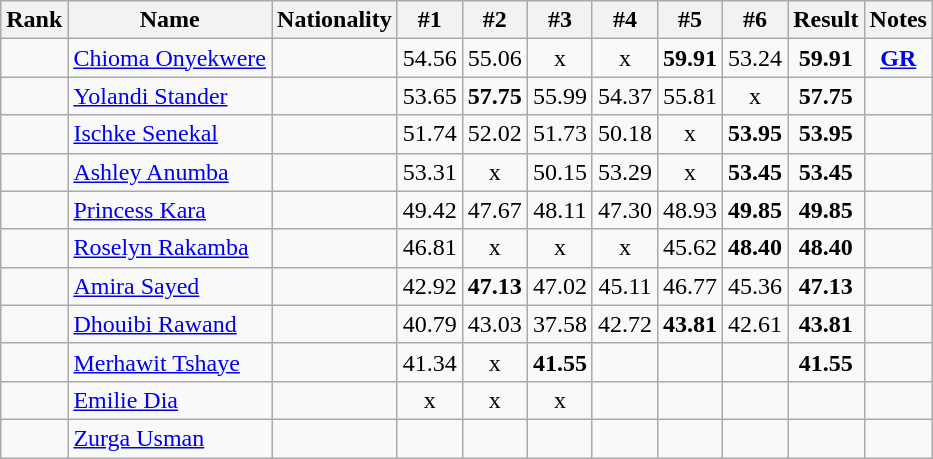<table class="wikitable sortable" style="text-align:center">
<tr>
<th>Rank</th>
<th>Name</th>
<th>Nationality</th>
<th>#1</th>
<th>#2</th>
<th>#3</th>
<th>#4</th>
<th>#5</th>
<th>#6</th>
<th>Result</th>
<th>Notes</th>
</tr>
<tr>
<td></td>
<td align=left><a href='#'>Chioma Onyekwere</a></td>
<td align=left></td>
<td>54.56</td>
<td>55.06</td>
<td>x</td>
<td>x</td>
<td><strong>59.91</strong></td>
<td>53.24</td>
<td><strong>59.91</strong></td>
<td><strong><a href='#'>GR</a></strong></td>
</tr>
<tr>
<td></td>
<td align=left><a href='#'>Yolandi Stander</a></td>
<td align=left></td>
<td>53.65</td>
<td><strong>57.75</strong></td>
<td>55.99</td>
<td>54.37</td>
<td>55.81</td>
<td>x</td>
<td><strong>57.75</strong></td>
<td></td>
</tr>
<tr>
<td></td>
<td align=left><a href='#'>Ischke Senekal</a></td>
<td align=left></td>
<td>51.74</td>
<td>52.02</td>
<td>51.73</td>
<td>50.18</td>
<td>x</td>
<td><strong>53.95</strong></td>
<td><strong>53.95</strong></td>
<td></td>
</tr>
<tr>
<td></td>
<td align=left><a href='#'>Ashley Anumba</a></td>
<td align=left></td>
<td>53.31</td>
<td>x</td>
<td>50.15</td>
<td>53.29</td>
<td>x</td>
<td><strong>53.45</strong></td>
<td><strong>53.45</strong></td>
<td></td>
</tr>
<tr>
<td></td>
<td align=left><a href='#'>Princess Kara</a></td>
<td align=left></td>
<td>49.42</td>
<td>47.67</td>
<td>48.11</td>
<td>47.30</td>
<td>48.93</td>
<td><strong>49.85</strong></td>
<td><strong>49.85</strong></td>
<td></td>
</tr>
<tr>
<td></td>
<td align=left><a href='#'>Roselyn Rakamba</a></td>
<td align=left></td>
<td>46.81</td>
<td>x</td>
<td>x</td>
<td>x</td>
<td>45.62</td>
<td><strong>48.40</strong></td>
<td><strong>48.40</strong></td>
<td></td>
</tr>
<tr>
<td></td>
<td align=left><a href='#'>Amira Sayed</a></td>
<td align=left></td>
<td>42.92</td>
<td><strong>47.13</strong></td>
<td>47.02</td>
<td>45.11</td>
<td>46.77</td>
<td>45.36</td>
<td><strong>47.13</strong></td>
<td></td>
</tr>
<tr>
<td></td>
<td align=left><a href='#'>Dhouibi Rawand</a></td>
<td align=left></td>
<td>40.79</td>
<td>43.03</td>
<td>37.58</td>
<td>42.72</td>
<td><strong>43.81</strong></td>
<td>42.61</td>
<td><strong>43.81</strong></td>
<td></td>
</tr>
<tr>
<td></td>
<td align=left><a href='#'>Merhawit Tshaye</a></td>
<td align=left></td>
<td>41.34</td>
<td>x</td>
<td><strong>41.55</strong></td>
<td></td>
<td></td>
<td></td>
<td><strong>41.55</strong></td>
<td></td>
</tr>
<tr>
<td></td>
<td align=left><a href='#'>Emilie Dia</a></td>
<td align=left></td>
<td>x</td>
<td>x</td>
<td>x</td>
<td></td>
<td></td>
<td></td>
<td><strong></strong></td>
<td></td>
</tr>
<tr>
<td></td>
<td align=left><a href='#'>Zurga Usman</a></td>
<td align=left></td>
<td></td>
<td></td>
<td></td>
<td></td>
<td></td>
<td></td>
<td><strong></strong></td>
<td></td>
</tr>
</table>
